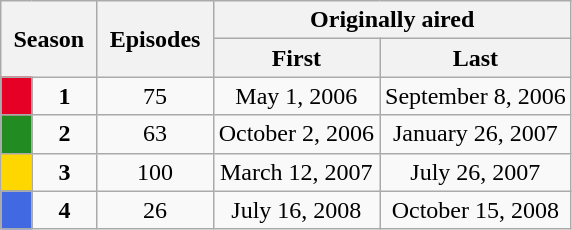<table class="wikitable" style="text-align:center">
<tr>
<th style="padding:0 8px;" colspan="2" rowspan="2">Season</th>
<th style="padding:0 8px;" rowspan="2">Episodes</th>
<th colspan="2">Originally aired</th>
</tr>
<tr>
<th style="padding:0 8px">First</th>
<th style+"padding:0 8px;">Last</th>
</tr>
<tr>
<td bgcolor="#E60026"></td>
<td><strong>1</strong></td>
<td>75</td>
<td>May 1, 2006</td>
<td>September 8, 2006</td>
</tr>
<tr>
<td bgcolor="#228B22"></td>
<td><strong>2</strong></td>
<td>63</td>
<td>October 2, 2006</td>
<td>January 26, 2007</td>
</tr>
<tr>
<td bgcolor="#FFD700"></td>
<td><strong>3</strong></td>
<td>100</td>
<td>March 12, 2007</td>
<td>July 26, 2007</td>
</tr>
<tr>
<td bgcolor="#4169E1"></td>
<td><strong>4</strong></td>
<td>26</td>
<td>July 16, 2008</td>
<td>October 15, 2008</td>
</tr>
</table>
